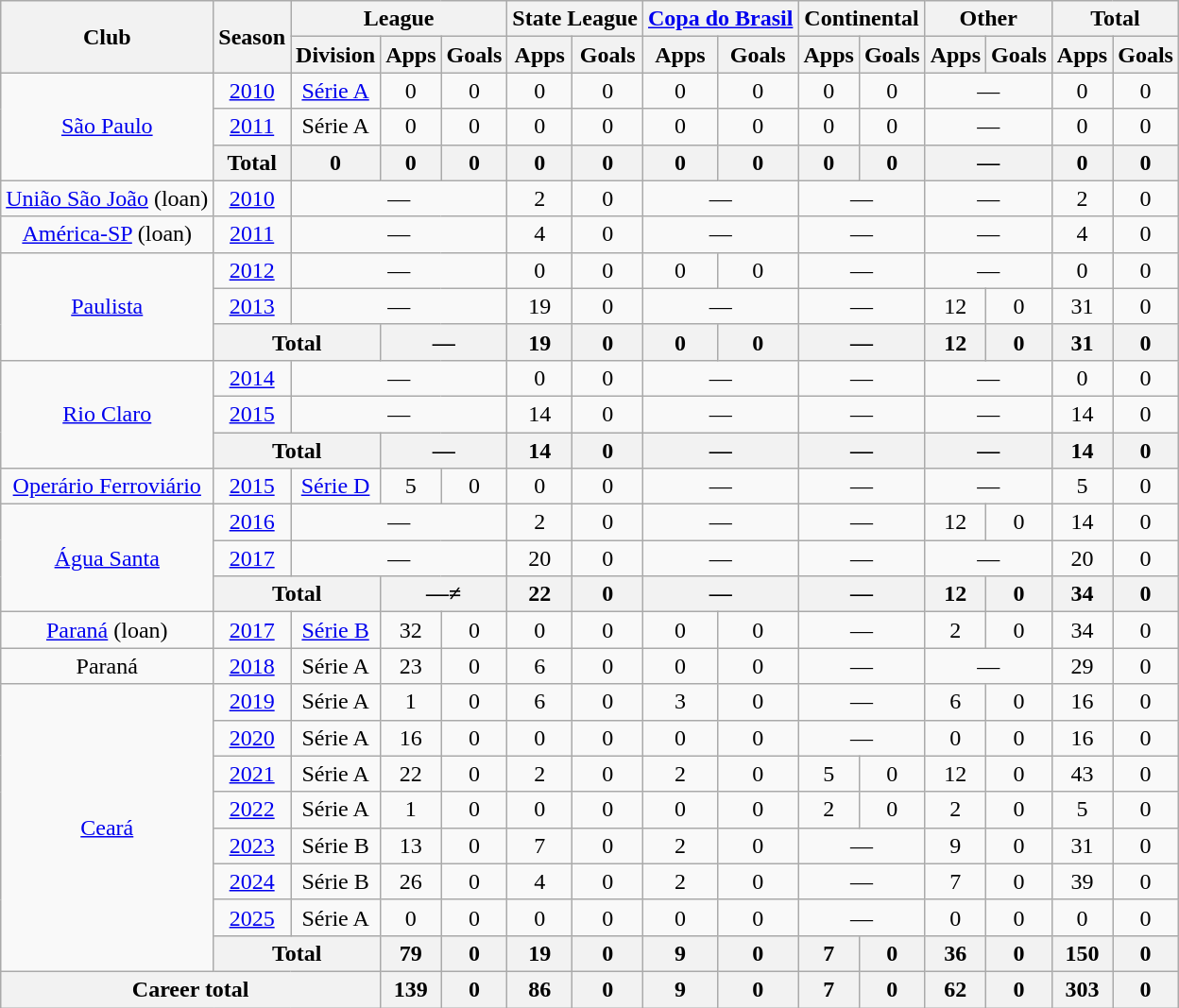<table class="wikitable" style="text-align: center">
<tr>
<th rowspan="2">Club</th>
<th rowspan="2">Season</th>
<th colspan="3">League</th>
<th colspan="2">State League</th>
<th colspan="2"><a href='#'>Copa do Brasil</a></th>
<th colspan="2">Continental</th>
<th colspan="2">Other</th>
<th colspan="2">Total</th>
</tr>
<tr>
<th>Division</th>
<th>Apps</th>
<th>Goals</th>
<th>Apps</th>
<th>Goals</th>
<th>Apps</th>
<th>Goals</th>
<th>Apps</th>
<th>Goals</th>
<th>Apps</th>
<th>Goals</th>
<th>Apps</th>
<th>Goals</th>
</tr>
<tr>
<td rowspan="3"><a href='#'>São Paulo</a></td>
<td><a href='#'>2010</a></td>
<td><a href='#'>Série A</a></td>
<td>0</td>
<td>0</td>
<td>0</td>
<td>0</td>
<td>0</td>
<td>0</td>
<td>0</td>
<td>0</td>
<td colspan="2">—</td>
<td>0</td>
<td>0</td>
</tr>
<tr>
<td><a href='#'>2011</a></td>
<td>Série A</td>
<td>0</td>
<td>0</td>
<td>0</td>
<td>0</td>
<td>0</td>
<td>0</td>
<td>0</td>
<td>0</td>
<td colspan="2">—</td>
<td>0</td>
<td>0</td>
</tr>
<tr>
<th colpsan="2">Total</th>
<th>0</th>
<th>0</th>
<th>0</th>
<th>0</th>
<th>0</th>
<th>0</th>
<th>0</th>
<th>0</th>
<th>0</th>
<th colspan="2">—</th>
<th>0</th>
<th>0</th>
</tr>
<tr>
<td><a href='#'>União São João</a> (loan)</td>
<td><a href='#'>2010</a></td>
<td colspan="3">—</td>
<td>2</td>
<td>0</td>
<td colspan="2">—</td>
<td colspan="2">—</td>
<td colspan="2">—</td>
<td>2</td>
<td>0</td>
</tr>
<tr>
<td><a href='#'>América-SP</a> (loan)</td>
<td><a href='#'>2011</a></td>
<td colspan="3">—</td>
<td>4</td>
<td>0</td>
<td colspan="2">—</td>
<td colspan="2">—</td>
<td colspan="2">—</td>
<td>4</td>
<td>0</td>
</tr>
<tr>
<td rowspan="3"><a href='#'>Paulista</a></td>
<td><a href='#'>2012</a></td>
<td colspan="3">—</td>
<td>0</td>
<td>0</td>
<td>0</td>
<td>0</td>
<td colspan="2">—</td>
<td colspan="2">—</td>
<td>0</td>
<td>0</td>
</tr>
<tr>
<td><a href='#'>2013</a></td>
<td colspan="3">—</td>
<td>19</td>
<td>0</td>
<td colspan="2">—</td>
<td colspan="2">—</td>
<td>12</td>
<td>0</td>
<td>31</td>
<td>0</td>
</tr>
<tr>
<th colspan="2">Total</th>
<th colspan="2">—</th>
<th>19</th>
<th>0</th>
<th>0</th>
<th>0</th>
<th colspan="2">—</th>
<th>12</th>
<th>0</th>
<th>31</th>
<th>0</th>
</tr>
<tr>
<td rowspan="3"><a href='#'>Rio Claro</a></td>
<td><a href='#'>2014</a></td>
<td colspan="3">—</td>
<td>0</td>
<td>0</td>
<td colspan="2">—</td>
<td colspan="2">—</td>
<td colspan="2">—</td>
<td>0</td>
<td>0</td>
</tr>
<tr>
<td><a href='#'>2015</a></td>
<td colspan="3">—</td>
<td>14</td>
<td>0</td>
<td colspan="2">—</td>
<td colspan="2">—</td>
<td colspan="2">—</td>
<td>14</td>
<td>0</td>
</tr>
<tr>
<th colspan="2">Total</th>
<th colspan="2">—</th>
<th>14</th>
<th>0</th>
<th colspan="2">—</th>
<th colspan="2">—</th>
<th colspan="2">—</th>
<th>14</th>
<th>0</th>
</tr>
<tr>
<td><a href='#'>Operário Ferroviário</a></td>
<td><a href='#'>2015</a></td>
<td><a href='#'>Série D</a></td>
<td>5</td>
<td>0</td>
<td>0</td>
<td>0</td>
<td colspan="2">—</td>
<td colspan="2">—</td>
<td colspan="2">—</td>
<td>5</td>
<td>0</td>
</tr>
<tr>
<td rowspan="3"><a href='#'>Água Santa</a></td>
<td><a href='#'>2016</a></td>
<td colspan="3">—</td>
<td>2</td>
<td>0</td>
<td colspan="2">—</td>
<td colspan="2">—</td>
<td>12</td>
<td>0</td>
<td>14</td>
<td>0</td>
</tr>
<tr>
<td><a href='#'>2017</a></td>
<td colspan="3">—</td>
<td>20</td>
<td>0</td>
<td colspan="2">—</td>
<td colspan="2">—</td>
<td colspan="2">—</td>
<td>20</td>
<td>0</td>
</tr>
<tr>
<th colspan="2">Total</th>
<th colspan="2">—≠</th>
<th>22</th>
<th>0</th>
<th colspan="2">—</th>
<th colspan="2">—</th>
<th>12</th>
<th>0</th>
<th>34</th>
<th>0</th>
</tr>
<tr>
<td><a href='#'>Paraná</a> (loan)</td>
<td><a href='#'>2017</a></td>
<td><a href='#'>Série B</a></td>
<td>32</td>
<td>0</td>
<td>0</td>
<td>0</td>
<td>0</td>
<td>0</td>
<td colspan="2">—</td>
<td>2</td>
<td>0</td>
<td>34</td>
<td>0</td>
</tr>
<tr>
<td>Paraná</td>
<td><a href='#'>2018</a></td>
<td>Série A</td>
<td>23</td>
<td>0</td>
<td>6</td>
<td>0</td>
<td>0</td>
<td>0</td>
<td colspan="2">—</td>
<td colspan="2">—</td>
<td>29</td>
<td>0</td>
</tr>
<tr>
<td rowspan="8"><a href='#'>Ceará</a></td>
<td><a href='#'>2019</a></td>
<td>Série A</td>
<td>1</td>
<td>0</td>
<td>6</td>
<td>0</td>
<td>3</td>
<td>0</td>
<td colspan="2">—</td>
<td>6</td>
<td>0</td>
<td>16</td>
<td>0</td>
</tr>
<tr>
<td><a href='#'>2020</a></td>
<td>Série A</td>
<td>16</td>
<td>0</td>
<td>0</td>
<td>0</td>
<td>0</td>
<td>0</td>
<td colspan="2">—</td>
<td>0</td>
<td>0</td>
<td>16</td>
<td>0</td>
</tr>
<tr>
<td><a href='#'>2021</a></td>
<td>Série A</td>
<td>22</td>
<td>0</td>
<td>2</td>
<td>0</td>
<td>2</td>
<td>0</td>
<td>5</td>
<td>0</td>
<td>12</td>
<td>0</td>
<td>43</td>
<td>0</td>
</tr>
<tr>
<td><a href='#'>2022</a></td>
<td>Série A</td>
<td>1</td>
<td>0</td>
<td>0</td>
<td>0</td>
<td>0</td>
<td>0</td>
<td>2</td>
<td>0</td>
<td>2</td>
<td>0</td>
<td>5</td>
<td>0</td>
</tr>
<tr>
<td><a href='#'>2023</a></td>
<td>Série B</td>
<td>13</td>
<td>0</td>
<td>7</td>
<td>0</td>
<td>2</td>
<td>0</td>
<td colspan="2">—</td>
<td>9</td>
<td>0</td>
<td>31</td>
<td>0</td>
</tr>
<tr>
<td><a href='#'>2024</a></td>
<td>Série B</td>
<td>26</td>
<td>0</td>
<td>4</td>
<td>0</td>
<td>2</td>
<td>0</td>
<td colspan="2">—</td>
<td>7</td>
<td>0</td>
<td>39</td>
<td>0</td>
</tr>
<tr>
<td><a href='#'>2025</a></td>
<td>Série A</td>
<td>0</td>
<td>0</td>
<td>0</td>
<td>0</td>
<td>0</td>
<td>0</td>
<td colspan="2">—</td>
<td>0</td>
<td>0</td>
<td>0</td>
<td>0</td>
</tr>
<tr>
<th colspan="2">Total</th>
<th>79</th>
<th>0</th>
<th>19</th>
<th>0</th>
<th>9</th>
<th>0</th>
<th>7</th>
<th>0</th>
<th>36</th>
<th>0</th>
<th>150</th>
<th>0</th>
</tr>
<tr>
<th colspan="3">Career total</th>
<th>139</th>
<th>0</th>
<th>86</th>
<th>0</th>
<th>9</th>
<th>0</th>
<th>7</th>
<th>0</th>
<th>62</th>
<th>0</th>
<th>303</th>
<th>0</th>
</tr>
</table>
